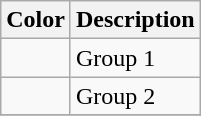<table class="wikitable">
<tr>
<th>Color</th>
<th>Description</th>
</tr>
<tr>
<td></td>
<td>Group 1</td>
</tr>
<tr>
<td></td>
<td>Group 2</td>
</tr>
<tr>
</tr>
</table>
